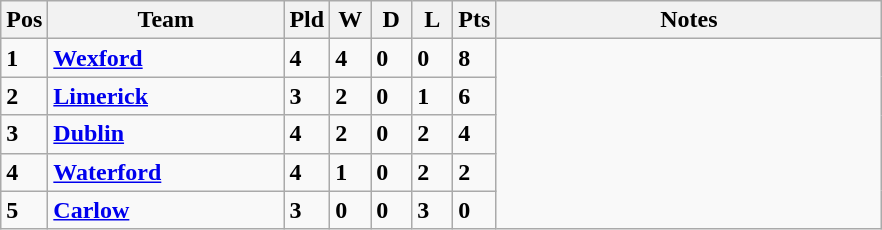<table class="wikitable" style="text-align: centre;">
<tr>
<th width=20>Pos</th>
<th width=150>Team</th>
<th width=20>Pld</th>
<th width=20>W</th>
<th width=20>D</th>
<th width=20>L</th>
<th width=20>Pts</th>
<th width=250>Notes</th>
</tr>
<tr style>
<td><strong>1</strong></td>
<td align=left><strong> <a href='#'>Wexford</a> </strong></td>
<td><strong>4</strong></td>
<td><strong>4</strong></td>
<td><strong>0</strong></td>
<td><strong>0</strong></td>
<td><strong>8</strong></td>
</tr>
<tr style>
<td><strong>2</strong></td>
<td align=left><strong> <a href='#'>Limerick</a> </strong></td>
<td><strong>3</strong></td>
<td><strong>2</strong></td>
<td><strong>0</strong></td>
<td><strong>1</strong></td>
<td><strong>6</strong></td>
</tr>
<tr>
<td><strong>3</strong></td>
<td align=left><strong> <a href='#'>Dublin</a> </strong></td>
<td><strong>4</strong></td>
<td><strong>2</strong></td>
<td><strong>0</strong></td>
<td><strong>2</strong></td>
<td><strong>4</strong></td>
</tr>
<tr style>
<td><strong>4</strong></td>
<td align=left><strong> <a href='#'>Waterford</a> </strong></td>
<td><strong>4</strong></td>
<td><strong>1</strong></td>
<td><strong>0</strong></td>
<td><strong>2</strong></td>
<td><strong>2</strong></td>
</tr>
<tr>
<td><strong>5</strong></td>
<td align=left><strong> <a href='#'>Carlow</a> </strong></td>
<td><strong>3</strong></td>
<td><strong>0</strong></td>
<td><strong>0</strong></td>
<td><strong>3</strong></td>
<td><strong>0</strong></td>
</tr>
</table>
